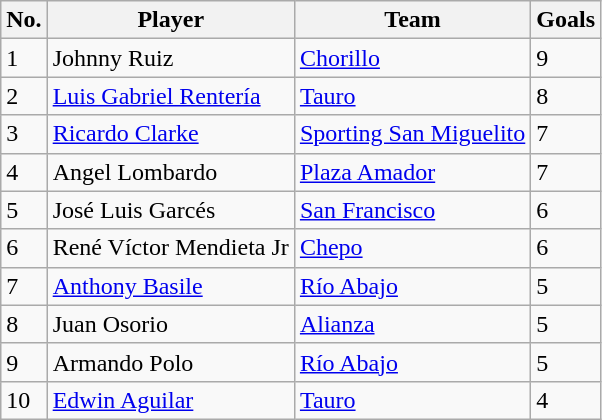<table class="wikitable">
<tr>
<th>No.</th>
<th>Player</th>
<th>Team</th>
<th>Goals</th>
</tr>
<tr>
<td>1</td>
<td> Johnny Ruiz</td>
<td><a href='#'>Chorillo</a></td>
<td>9</td>
</tr>
<tr>
<td>2</td>
<td> <a href='#'>Luis Gabriel Rentería</a></td>
<td><a href='#'>Tauro</a></td>
<td>8</td>
</tr>
<tr>
<td>3</td>
<td> <a href='#'>Ricardo Clarke</a></td>
<td><a href='#'>Sporting San Miguelito</a></td>
<td>7</td>
</tr>
<tr>
<td>4</td>
<td> Angel Lombardo</td>
<td><a href='#'>Plaza Amador</a></td>
<td>7</td>
</tr>
<tr>
<td>5</td>
<td> José Luis Garcés</td>
<td><a href='#'>San Francisco</a></td>
<td>6</td>
</tr>
<tr>
<td>6</td>
<td> René Víctor Mendieta Jr</td>
<td><a href='#'>Chepo</a></td>
<td>6</td>
</tr>
<tr>
<td>7</td>
<td> <a href='#'>Anthony Basile</a></td>
<td><a href='#'>Río Abajo</a></td>
<td>5</td>
</tr>
<tr>
<td>8</td>
<td> Juan Osorio</td>
<td><a href='#'>Alianza</a></td>
<td>5</td>
</tr>
<tr>
<td>9</td>
<td> Armando Polo</td>
<td><a href='#'>Río Abajo</a></td>
<td>5</td>
</tr>
<tr>
<td>10</td>
<td> <a href='#'>Edwin Aguilar</a></td>
<td><a href='#'>Tauro</a></td>
<td>4</td>
</tr>
</table>
